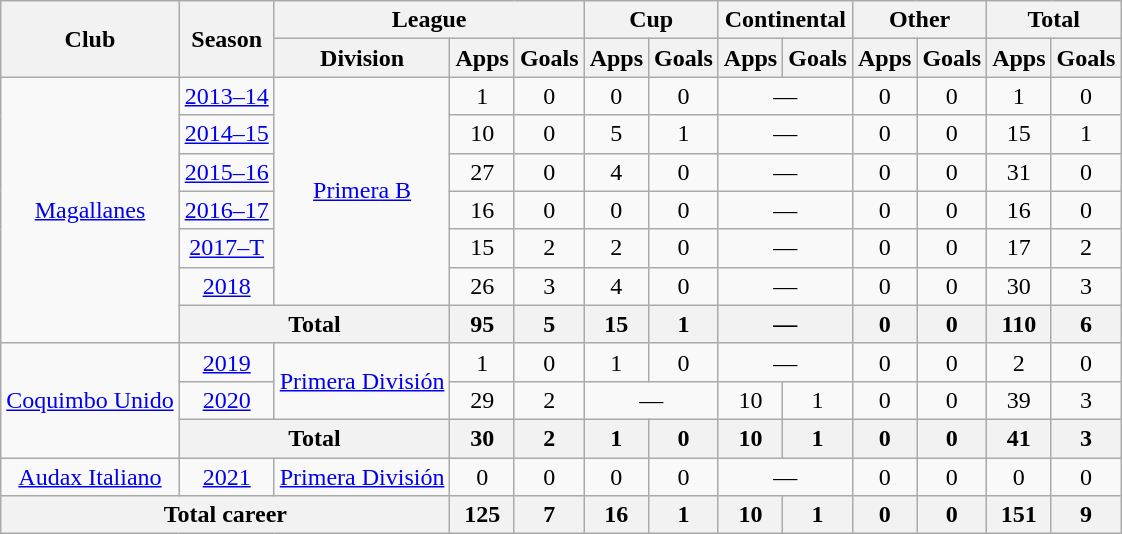<table class="wikitable" style="text-align: center">
<tr>
<th rowspan="2">Club</th>
<th rowspan="2">Season</th>
<th colspan="3">League</th>
<th colspan="2">Cup</th>
<th colspan="2">Continental</th>
<th colspan="2">Other</th>
<th colspan="2">Total</th>
</tr>
<tr>
<th>Division</th>
<th>Apps</th>
<th>Goals</th>
<th>Apps</th>
<th>Goals</th>
<th>Apps</th>
<th>Goals</th>
<th>Apps</th>
<th>Goals</th>
<th>Apps</th>
<th>Goals</th>
</tr>
<tr>
<td rowspan="7"><a href='#'>Magallanes</a></td>
<td><a href='#'>2013–14</a></td>
<td rowspan="6"><a href='#'>Primera B</a></td>
<td>1</td>
<td>0</td>
<td>0</td>
<td>0</td>
<td colspan="2">—</td>
<td>0</td>
<td>0</td>
<td>1</td>
<td>0</td>
</tr>
<tr>
<td><a href='#'>2014–15</a></td>
<td>10</td>
<td>0</td>
<td>5</td>
<td>1</td>
<td colspan="2">—</td>
<td>0</td>
<td>0</td>
<td>15</td>
<td>1</td>
</tr>
<tr>
<td><a href='#'>2015–16</a></td>
<td>27</td>
<td>0</td>
<td>4</td>
<td>0</td>
<td colspan="2">—</td>
<td>0</td>
<td>0</td>
<td>31</td>
<td>0</td>
</tr>
<tr>
<td><a href='#'>2016–17</a></td>
<td>16</td>
<td>0</td>
<td>0</td>
<td>0</td>
<td colspan="2">—</td>
<td>0</td>
<td>0</td>
<td>16</td>
<td>0</td>
</tr>
<tr>
<td><a href='#'>2017–T</a></td>
<td>15</td>
<td>2</td>
<td>2</td>
<td>0</td>
<td colspan="2">—</td>
<td>0</td>
<td>0</td>
<td>17</td>
<td>2</td>
</tr>
<tr>
<td><a href='#'>2018</a></td>
<td>26</td>
<td>3</td>
<td>4</td>
<td>0</td>
<td colspan="2">—</td>
<td>0</td>
<td>0</td>
<td>30</td>
<td>3</td>
</tr>
<tr>
<th colspan="2"><strong>Total</strong></th>
<th>95</th>
<th>5</th>
<th>15</th>
<th>1</th>
<th colspan="2">—</th>
<th>0</th>
<th>0</th>
<th>110</th>
<th>6</th>
</tr>
<tr>
<td rowspan="3"><a href='#'>Coquimbo Unido</a></td>
<td><a href='#'>2019</a></td>
<td rowspan="2"><a href='#'>Primera División</a></td>
<td>1</td>
<td>0</td>
<td>1</td>
<td>0</td>
<td colspan="2">—</td>
<td>0</td>
<td>0</td>
<td>2</td>
<td>0</td>
</tr>
<tr>
<td><a href='#'>2020</a></td>
<td>29</td>
<td>2</td>
<td colspan="2">—</td>
<td>10</td>
<td>1</td>
<td>0</td>
<td>0</td>
<td>39</td>
<td>3</td>
</tr>
<tr>
<th colspan="2"><strong>Total</strong></th>
<th>30</th>
<th>2</th>
<th>1</th>
<th>0</th>
<th>10</th>
<th>1</th>
<th>0</th>
<th>0</th>
<th>41</th>
<th>3</th>
</tr>
<tr>
<td><a href='#'>Audax Italiano</a></td>
<td><a href='#'>2021</a></td>
<td><a href='#'>Primera División</a></td>
<td>0</td>
<td>0</td>
<td>0</td>
<td>0</td>
<td colspan="2">—</td>
<td>0</td>
<td>0</td>
<td>0</td>
<td>0</td>
</tr>
<tr>
<th colspan="3"><strong>Total career</strong></th>
<th>125</th>
<th>7</th>
<th>16</th>
<th>1</th>
<th>10</th>
<th>1</th>
<th>0</th>
<th>0</th>
<th>151</th>
<th>9</th>
</tr>
</table>
